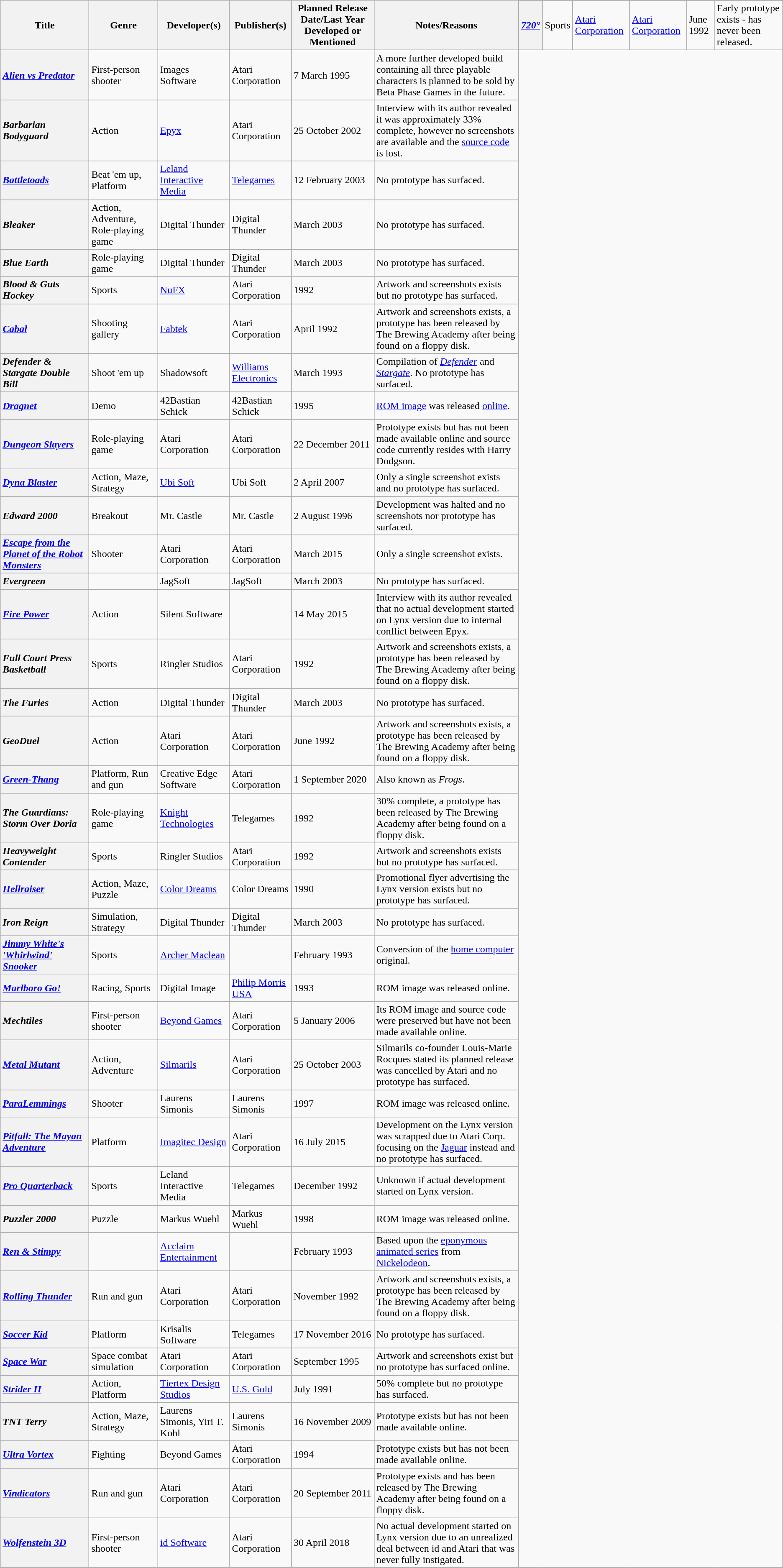<table class="wikitable sortable" id="softwarelist" width="auto">
<tr>
<th rowspan="2">Title</th>
<th rowspan="2">Genre</th>
<th rowspan="2">Developer(s)</th>
<th rowspan="2">Publisher(s)</th>
<th rowspan="2">Planned Release Date/Last Year Developed or Mentioned</th>
<th rowspan="2">Notes/Reasons</th>
</tr>
<tr>
<th id="0–9" style="text-align: left;"><strong><em><a href='#'>720°</a></em></strong></th>
<td>Sports</td>
<td><a href='#'>Atari Corporation</a></td>
<td><a href='#'>Atari Corporation</a></td>
<td>June 1992</td>
<td>Early prototype exists - has never been released.</td>
</tr>
<tr>
<th id="A" style="text-align: left;"><strong><em><a href='#'>Alien vs Predator</a></em></strong></th>
<td>First-person shooter</td>
<td>Images Software</td>
<td>Atari Corporation</td>
<td>7 March 1995</td>
<td>A more further developed build containing all three playable characters is planned to be sold by Beta Phase Games in the future.</td>
</tr>
<tr>
<th id="B" style="text-align: left;"><strong><em>Barbarian Bodyguard</em></strong></th>
<td>Action</td>
<td><a href='#'>Epyx</a></td>
<td>Atari Corporation</td>
<td>25 October 2002</td>
<td>Interview with its author revealed it was approximately 33% complete, however no screenshots are available and the <a href='#'>source code</a> is lost.</td>
</tr>
<tr>
<th style="text-align: left;"><strong><em><a href='#'>Battletoads</a></em></strong></th>
<td>Beat 'em up, Platform</td>
<td><a href='#'>Leland Interactive Media</a></td>
<td><a href='#'>Telegames</a></td>
<td>12 February 2003</td>
<td>No prototype has surfaced.</td>
</tr>
<tr>
<th style="text-align: left;"><strong><em>Bleaker</em></strong></th>
<td>Action, Adventure, Role-playing game</td>
<td>Digital Thunder</td>
<td>Digital Thunder</td>
<td>March 2003</td>
<td>No prototype has surfaced.</td>
</tr>
<tr>
<th style="text-align: left;"><strong><em>Blue Earth</em></strong></th>
<td>Role-playing game</td>
<td>Digital Thunder</td>
<td>Digital Thunder</td>
<td>March 2003</td>
<td>No prototype has surfaced.</td>
</tr>
<tr>
<th style="text-align: left;"><strong><em>Blood & Guts Hockey</em></strong></th>
<td>Sports</td>
<td><a href='#'>NuFX</a></td>
<td>Atari Corporation</td>
<td>1992</td>
<td>Artwork and screenshots exists but no prototype has surfaced.</td>
</tr>
<tr>
<th id="C" style="text-align: left;"><strong><em><a href='#'>Cabal</a></em></strong></th>
<td>Shooting gallery</td>
<td><a href='#'>Fabtek</a></td>
<td>Atari Corporation</td>
<td>April 1992</td>
<td>Artwork and screenshots exists, a prototype has been released by The Brewing Academy after being found on a floppy disk.</td>
</tr>
<tr>
<th id="D" style="text-align: left;"><strong><em>Defender & Stargate Double Bill</em></strong></th>
<td>Shoot 'em up</td>
<td>Shadowsoft</td>
<td><a href='#'>Williams Electronics</a></td>
<td>March 1993</td>
<td>Compilation of <em><a href='#'>Defender</a></em> and <em><a href='#'>Stargate</a></em>. No prototype has surfaced.</td>
</tr>
<tr>
<th style="text-align: left;"><strong><em><a href='#'>Dragnet</a></em></strong></th>
<td>Demo</td>
<td>42Bastian Schick</td>
<td>42Bastian Schick</td>
<td>1995</td>
<td><a href='#'>ROM image</a> was released <a href='#'>online</a>.</td>
</tr>
<tr>
<th style="text-align: left;"><strong><em><a href='#'>Dungeon Slayers</a></em></strong></th>
<td>Role-playing game</td>
<td>Atari Corporation</td>
<td>Atari Corporation</td>
<td>22 December 2011</td>
<td>Prototype exists but has not been made available online and source code currently resides with Harry Dodgson.</td>
</tr>
<tr>
<th style="text-align: left;"><strong><em><a href='#'>Dyna Blaster</a></em></strong></th>
<td>Action, Maze, Strategy</td>
<td><a href='#'>Ubi Soft</a></td>
<td>Ubi Soft</td>
<td>2 April 2007</td>
<td>Only a single screenshot exists and no prototype has surfaced.</td>
</tr>
<tr>
<th id="E" style="text-align: left;"><strong><em>Edward 2000</em></strong></th>
<td>Breakout</td>
<td>Mr. Castle</td>
<td>Mr. Castle</td>
<td>2 August 1996</td>
<td>Development was halted and no screenshots nor prototype has surfaced.</td>
</tr>
<tr>
<th style="text-align: left;"><strong><em><a href='#'>Escape from the Planet of the Robot Monsters</a></em></strong></th>
<td>Shooter</td>
<td>Atari Corporation</td>
<td>Atari Corporation</td>
<td>March 2015</td>
<td>Only a single screenshot exists.</td>
</tr>
<tr>
<th style="text-align: left;"><strong><em>Evergreen</em></strong></th>
<td></td>
<td>JagSoft</td>
<td>JagSoft</td>
<td>March 2003</td>
<td>No prototype has surfaced.</td>
</tr>
<tr>
<th id="F" style="text-align: left;"><strong><em><a href='#'>Fire Power</a></em></strong></th>
<td>Action</td>
<td>Silent Software</td>
<td></td>
<td>14 May 2015</td>
<td>Interview with its author revealed that no actual development started on Lynx version due to internal conflict between Epyx.</td>
</tr>
<tr>
<th style="text-align: left;"><strong><em>Full Court Press Basketball</em></strong></th>
<td>Sports</td>
<td>Ringler Studios</td>
<td>Atari Corporation</td>
<td>1992</td>
<td>Artwork and screenshots exists, a prototype has been released by The Brewing Academy after being found on a floppy disk.</td>
</tr>
<tr>
<th style="text-align: left;"><strong><em>The Furies</em></strong></th>
<td>Action</td>
<td>Digital Thunder</td>
<td>Digital Thunder</td>
<td>March 2003</td>
<td>No prototype has surfaced.</td>
</tr>
<tr>
<th id="G" style="text-align: left;"><strong><em>GeoDuel</em></strong></th>
<td>Action</td>
<td>Atari Corporation</td>
<td>Atari Corporation</td>
<td>June 1992</td>
<td>Artwork and screenshots exists, a prototype has been released by The Brewing Academy after being found on a floppy disk.</td>
</tr>
<tr>
<th style="text-align: left;"><strong><em><a href='#'>Green-Thang</a></em></strong></th>
<td>Platform, Run and gun</td>
<td>Creative Edge Software</td>
<td>Atari Corporation</td>
<td>1 September 2020</td>
<td>Also known as <em>Frogs</em>.</td>
</tr>
<tr>
<th style="text-align: left;"><strong><em>The Guardians: Storm Over Doria</em></strong></th>
<td>Role-playing game</td>
<td><a href='#'>Knight Technologies</a></td>
<td>Telegames</td>
<td>1992</td>
<td>30% complete, a prototype has been released by The Brewing Academy after being found on a floppy disk.</td>
</tr>
<tr>
<th id="H" style="text-align: left;"><strong><em>Heavyweight Contender</em></strong></th>
<td>Sports</td>
<td>Ringler Studios</td>
<td>Atari Corporation</td>
<td>1992</td>
<td>Artwork and screenshots exists but no prototype has surfaced.</td>
</tr>
<tr>
<th style="text-align: left;"><strong><em><a href='#'>Hellraiser</a></em></strong></th>
<td>Action, Maze, Puzzle</td>
<td><a href='#'>Color Dreams</a></td>
<td>Color Dreams</td>
<td>1990</td>
<td>Promotional flyer advertising the Lynx version exists but no prototype has surfaced.</td>
</tr>
<tr>
<th id="I" style="text-align: left;"><strong><em>Iron Reign</em></strong></th>
<td>Simulation, Strategy</td>
<td>Digital Thunder</td>
<td>Digital Thunder</td>
<td>March 2003</td>
<td>No prototype has surfaced.</td>
</tr>
<tr>
<th id="J" style="text-align: left;"><strong><em><a href='#'>Jimmy White's 'Whirlwind' Snooker</a></em></strong></th>
<td>Sports</td>
<td><a href='#'>Archer Maclean</a></td>
<td></td>
<td>February 1993</td>
<td>Conversion of the <a href='#'>home computer</a> original.</td>
</tr>
<tr>
<th id="M" style="text-align: left;"><strong><em><a href='#'>Marlboro Go!</a></em></strong></th>
<td>Racing, Sports</td>
<td>Digital Image</td>
<td><a href='#'>Philip Morris USA</a></td>
<td>1993</td>
<td>ROM image was released online.</td>
</tr>
<tr>
<th style="text-align: left;"><strong><em>Mechtiles</em></strong></th>
<td>First-person shooter</td>
<td><a href='#'>Beyond Games</a></td>
<td>Atari Corporation</td>
<td>5 January 2006</td>
<td>Its ROM image and source code were preserved but have not been made available online.</td>
</tr>
<tr>
<th style="text-align: left;"><strong><em><a href='#'>Metal Mutant</a></em></strong></th>
<td>Action, Adventure</td>
<td><a href='#'>Silmarils</a></td>
<td>Atari Corporation</td>
<td>25 October 2003</td>
<td>Silmarils co-founder Louis-Marie Rocques stated its planned release was cancelled by Atari and no prototype has surfaced.</td>
</tr>
<tr>
<th id="P" style="text-align: left;"><strong><em><a href='#'>ParaLemmings</a></em></strong></th>
<td>Shooter</td>
<td>Laurens Simonis</td>
<td>Laurens Simonis</td>
<td>1997</td>
<td>ROM image was released online.</td>
</tr>
<tr>
<th style="text-align: left;"><strong><em><a href='#'>Pitfall: The Mayan Adventure</a></em></strong></th>
<td>Platform</td>
<td><a href='#'>Imagitec Design</a></td>
<td>Atari Corporation</td>
<td>16 July 2015</td>
<td>Development on the Lynx version was scrapped due to Atari Corp. focusing on the <a href='#'>Jaguar</a> instead and no prototype has surfaced.</td>
</tr>
<tr>
<th style="text-align: left;"><strong><em><a href='#'>Pro Quarterback</a></em></strong></th>
<td>Sports</td>
<td>Leland Interactive Media</td>
<td>Telegames</td>
<td>December 1992</td>
<td>Unknown if actual development started on Lynx version.</td>
</tr>
<tr>
<th style="text-align: left;"><strong><em>Puzzler 2000</em></strong></th>
<td>Puzzle</td>
<td>Markus Wuehl</td>
<td>Markus Wuehl</td>
<td>1998</td>
<td>ROM image was released online.</td>
</tr>
<tr>
<th id="R" style="text-align: left;"><strong><em><a href='#'>Ren & Stimpy</a></em></strong></th>
<td></td>
<td><a href='#'>Acclaim Entertainment</a></td>
<td></td>
<td>February 1993</td>
<td>Based upon the <a href='#'>eponymous</a> <a href='#'>animated series</a> from <a href='#'>Nickelodeon</a>.</td>
</tr>
<tr>
<th style="text-align: left;"><strong><em><a href='#'>Rolling Thunder</a></em></strong></th>
<td>Run and gun</td>
<td>Atari Corporation</td>
<td>Atari Corporation</td>
<td>November 1992</td>
<td>Artwork and screenshots exists, a prototype has been released by The Brewing Academy after being found on a floppy disk.</td>
</tr>
<tr>
<th id="S" style="text-align: left;"><strong><em><a href='#'>Soccer Kid</a></em></strong></th>
<td>Platform</td>
<td>Krisalis Software</td>
<td>Telegames</td>
<td>17 November 2016</td>
<td>No prototype has surfaced.</td>
</tr>
<tr>
<th style="text-align: left;"><strong><em><a href='#'>Space War</a></em></strong></th>
<td>Space combat simulation</td>
<td>Atari Corporation</td>
<td>Atari Corporation</td>
<td>September 1995</td>
<td>Artwork and screenshots exist but no prototype has surfaced online.</td>
</tr>
<tr>
<th style="text-align: left;"><strong><em><a href='#'>Strider II</a></em></strong></th>
<td>Action, Platform</td>
<td><a href='#'>Tiertex Design Studios</a></td>
<td><a href='#'>U.S. Gold</a></td>
<td>July 1991</td>
<td>50% complete but no prototype has surfaced.</td>
</tr>
<tr>
<th id="T" style="text-align: left;"><strong><em>TNT Terry</em></strong></th>
<td>Action, Maze, Strategy</td>
<td>Laurens Simonis, Yiri T. Kohl</td>
<td>Laurens Simonis</td>
<td>16 November 2009</td>
<td>Prototype exists but has not been made available online.</td>
</tr>
<tr>
<th id="U" style="text-align: left;"><strong><em><a href='#'>Ultra Vortex</a></em></strong></th>
<td>Fighting</td>
<td>Beyond Games</td>
<td>Atari Corporation</td>
<td>1994</td>
<td>Prototype exists but has not been made available online.</td>
</tr>
<tr>
<th id="V" style="text-align: left;"><strong><em><a href='#'>Vindicators</a></em></strong></th>
<td>Run and gun</td>
<td>Atari Corporation</td>
<td>Atari Corporation</td>
<td>20 September 2011</td>
<td>Prototype exists and has been released by The Brewing Academy after being found on a floppy disk.</td>
</tr>
<tr>
<th id="W" style="text-align: left;"><strong><em><a href='#'>Wolfenstein 3D</a></em></strong></th>
<td>First-person shooter</td>
<td><a href='#'>id Software</a></td>
<td>Atari Corporation</td>
<td>30 April 2018</td>
<td>No actual development started on Lynx version due to an unrealized deal between id and Atari that was never fully instigated.</td>
</tr>
</table>
